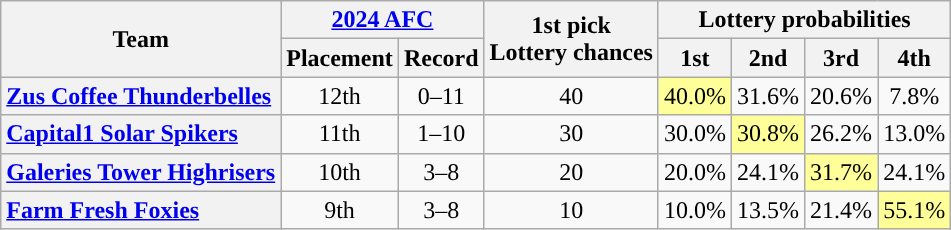<table class="wikitable plainrowheaders" style="text-align:center">
<tr>
<th scope="col" rowspan="2">Team</th>
<th scope="col" colspan="2"><a href='#'>2024 AFC</a></th>
<th scope="col" rowspan="2">1st pick<br>Lottery chances</th>
<th scope="col" colspan="4">Lottery probabilities</th>
</tr>
<tr>
<th>Placement</th>
<th>Record</th>
<th>1st</th>
<th>2nd</th>
<th>3rd</th>
<th>4th</th>
</tr>
<tr>
<th scope="row" style="text-align:left"><a href='#'>Zus Coffee Thunderbelles</a></th>
<td>12th</td>
<td>0–11</td>
<td>40</td>
<td style="background:#ff9;">40.0%</td>
<td>31.6%</td>
<td>20.6%</td>
<td>7.8%</td>
</tr>
<tr>
<th scope="row" style="text-align:left"><a href='#'>Capital1 Solar Spikers</a></th>
<td>11th</td>
<td>1–10</td>
<td>30</td>
<td>30.0%</td>
<td style="background:#ff9;">30.8%</td>
<td>26.2%</td>
<td>13.0%</td>
</tr>
<tr>
<th scope="row" style="text-align:left"><a href='#'>Galeries Tower Highrisers</a></th>
<td>10th</td>
<td>3–8</td>
<td>20</td>
<td>20.0%</td>
<td>24.1%</td>
<td style="background:#ff9;">31.7%</td>
<td>24.1%</td>
</tr>
<tr>
<th scope="row" style="text-align:left"><a href='#'>Farm Fresh Foxies</a></th>
<td>9th</td>
<td>3–8</td>
<td>10</td>
<td>10.0%</td>
<td>13.5%</td>
<td>21.4%</td>
<td style="background:#ff9;">55.1%</td>
</tr>
</table>
